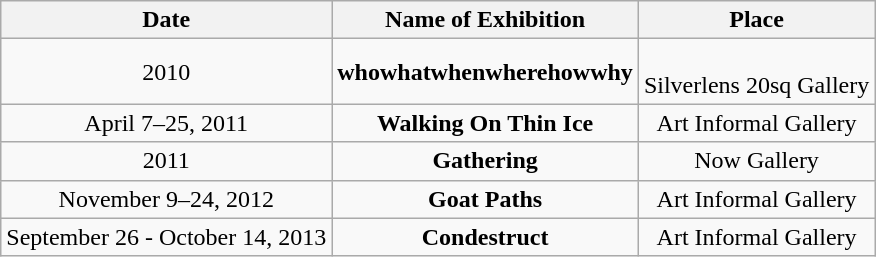<table class="wikitable" style="text-align: center;">
<tr>
<th>Date</th>
<th>Name of Exhibition</th>
<th>Place</th>
</tr>
<tr>
<td>2010</td>
<td><strong>whowhatwhenwherehowwhy</strong></td>
<td><br>Silverlens 20sq Gallery</td>
</tr>
<tr>
<td>April 7–25, 2011</td>
<td><strong>Walking On Thin Ice</strong></td>
<td>Art Informal Gallery</td>
</tr>
<tr>
<td>2011</td>
<td><strong>Gathering</strong></td>
<td>Now Gallery</td>
</tr>
<tr>
<td>November 9–24, 2012</td>
<td><strong>Goat Paths</strong></td>
<td>Art Informal Gallery</td>
</tr>
<tr>
<td>September 26 - October 14, 2013</td>
<td><strong>Condestruct</strong></td>
<td>Art Informal Gallery</td>
</tr>
</table>
